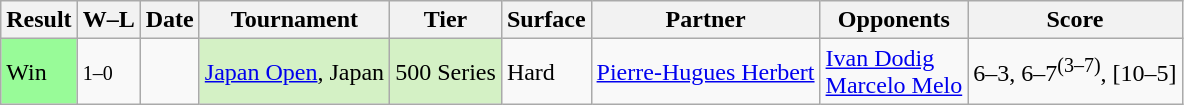<table class="sortable wikitable">
<tr>
<th>Result</th>
<th class="unsortable">W–L</th>
<th>Date</th>
<th>Tournament</th>
<th>Tier</th>
<th>Surface</th>
<th>Partner</th>
<th>Opponents</th>
<th class="unsortable">Score</th>
</tr>
<tr>
<td bgcolor=98FB98>Win</td>
<td><small>1–0</small></td>
<td><a href='#'></a></td>
<td style="background:#D4F1C5;"><a href='#'>Japan Open</a>, Japan</td>
<td style="background:#D4F1C5;">500 Series</td>
<td>Hard</td>
<td> <a href='#'>Pierre-Hugues Herbert</a></td>
<td> <a href='#'>Ivan Dodig</a><br> <a href='#'>Marcelo Melo</a></td>
<td>6–3, 6–7<sup>(3–7)</sup>, [10–5]</td>
</tr>
</table>
